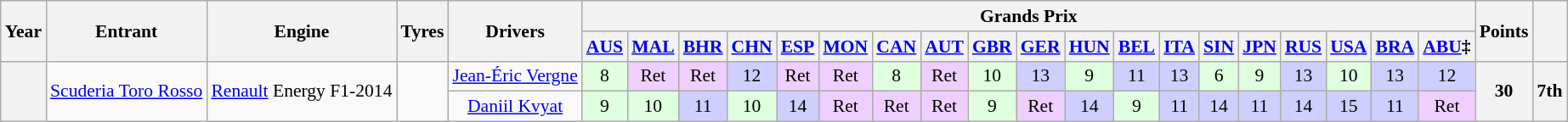<table class="wikitable" style="text-align:center; font-size:90%">
<tr>
<th rowspan="2">Year</th>
<th rowspan="2">Entrant</th>
<th rowspan="2">Engine</th>
<th rowspan="2">Tyres</th>
<th rowspan="2">Drivers</th>
<th colspan="19">Grands Prix</th>
<th rowspan="2">Points</th>
<th rowspan="2"></th>
</tr>
<tr>
<th><a href='#'>AUS</a></th>
<th><a href='#'>MAL</a></th>
<th><a href='#'>BHR</a></th>
<th><a href='#'>CHN</a></th>
<th><a href='#'>ESP</a></th>
<th><a href='#'>MON</a></th>
<th><a href='#'>CAN</a></th>
<th><a href='#'>AUT</a></th>
<th><a href='#'>GBR</a></th>
<th><a href='#'>GER</a></th>
<th><a href='#'>HUN</a></th>
<th><a href='#'>BEL</a></th>
<th><a href='#'>ITA</a></th>
<th><a href='#'>SIN</a></th>
<th><a href='#'>JPN</a></th>
<th><a href='#'>RUS</a></th>
<th><a href='#'>USA</a></th>
<th><a href='#'>BRA</a></th>
<th><a href='#'>ABU</a>‡</th>
</tr>
<tr>
<th rowspan=2></th>
<td rowspan=2><a href='#'>Scuderia Toro Rosso</a></td>
<td rowspan=2><a href='#'>Renault</a> Energy F1-2014</td>
<td rowspan=2></td>
<td align="center"> <a href='#'>Jean-Éric Vergne</a></td>
<td style="background:#dfffdf;">8</td>
<td style="background:#efcfff;">Ret</td>
<td style="background:#efcfff;">Ret</td>
<td style="background:#cfcfff;">12</td>
<td style="background:#efcfff;">Ret</td>
<td style="background:#efcfff;">Ret</td>
<td style="background:#dfffdf;">8</td>
<td style="background:#efcfff;">Ret</td>
<td style="background:#dfffdf;">10</td>
<td style="background:#cfcfff;">13</td>
<td style="background:#dfffdf;">9</td>
<td style="background:#cfcfff;">11</td>
<td style="background:#cfcfff;">13</td>
<td style="background:#dfffdf;">6</td>
<td style="background:#dfffdf;">9</td>
<td style="background:#cfcfff;">13</td>
<td style="background:#dfffdf;">10</td>
<td style="background:#cfcfff;">13</td>
<td style="background:#cfcfff;">12</td>
<th rowspan="2">30</th>
<th rowspan="2">7th</th>
</tr>
<tr>
<td align="center"> <a href='#'>Daniil Kvyat</a></td>
<td style="background:#dfffdf;">9</td>
<td style="background:#dfffdf;">10</td>
<td style="background:#cfcfff;">11</td>
<td style="background:#dfffdf;">10</td>
<td style="background:#cfcfff;">14</td>
<td style="background:#efcfff;">Ret</td>
<td style="background:#efcfff;">Ret</td>
<td style="background:#efcfff;">Ret</td>
<td style="background:#dfffdf;">9</td>
<td style="background:#efcfff;">Ret</td>
<td style="background:#cfcfff;">14</td>
<td style="background:#dfffdf;">9</td>
<td style="background:#cfcfff;">11</td>
<td style="background:#cfcfff;">14</td>
<td style="background:#cfcfff;">11</td>
<td style="background:#cfcfff;">14</td>
<td style="background:#cfcfff;">15</td>
<td style="background:#cfcfff;">11</td>
<td style="background:#efcfff;">Ret</td>
</tr>
</table>
